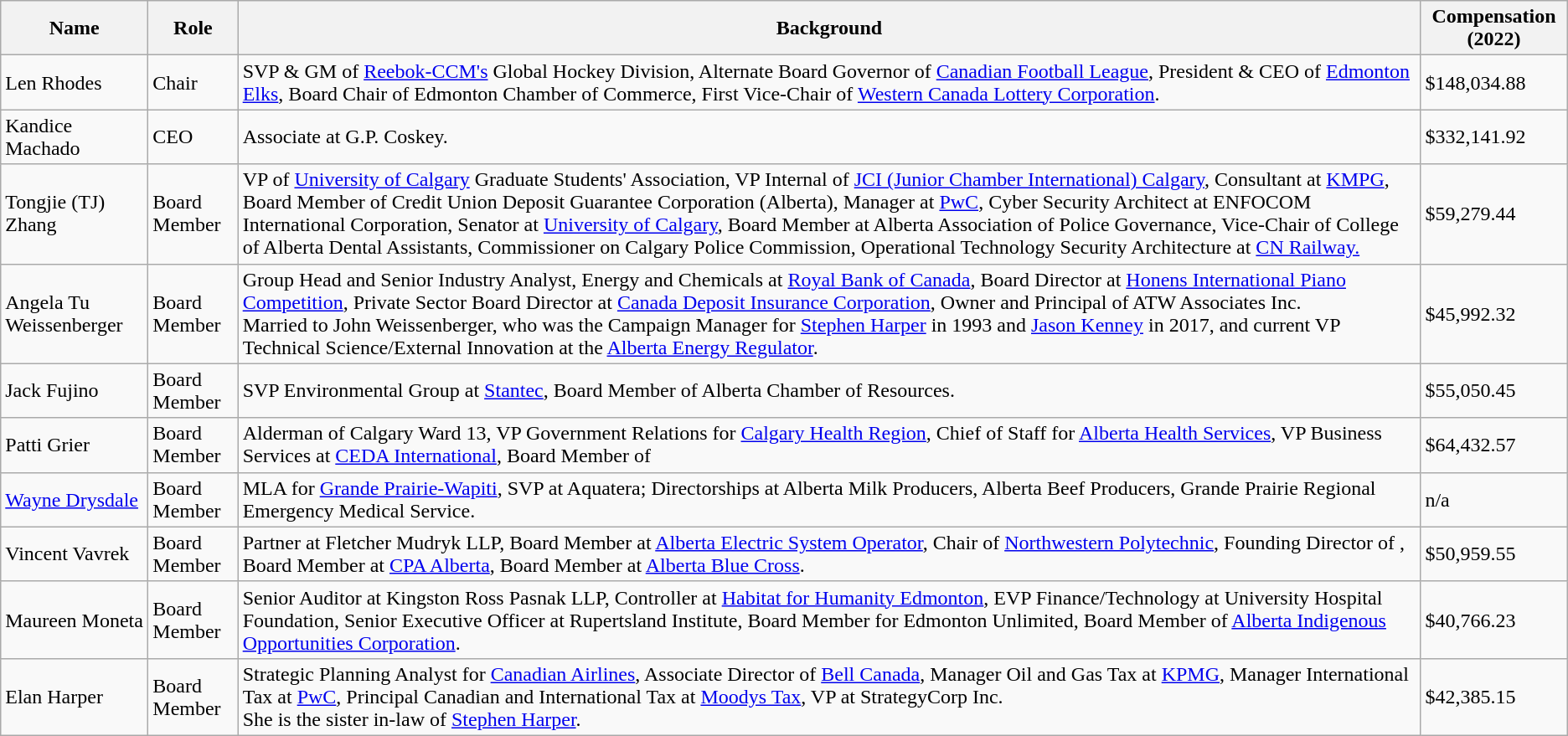<table class="wikitable">
<tr>
<th>Name</th>
<th>Role</th>
<th>Background</th>
<th>Compensation (2022)</th>
</tr>
<tr>
<td>Len Rhodes</td>
<td>Chair</td>
<td>SVP & GM of <a href='#'>Reebok-CCM's</a> Global Hockey Division, Alternate Board Governor of <a href='#'>Canadian Football League</a>, President & CEO of <a href='#'>Edmonton Elks</a>, Board Chair of Edmonton Chamber of Commerce, First Vice-Chair of <a href='#'>Western Canada Lottery Corporation</a>.</td>
<td>$148,034.88</td>
</tr>
<tr>
<td>Kandice Machado</td>
<td>CEO</td>
<td>Associate at G.P. Coskey.</td>
<td>$332,141.92 </td>
</tr>
<tr>
<td>Tongjie (TJ) Zhang</td>
<td>Board Member</td>
<td>VP of <a href='#'>University of Calgary</a> Graduate Students' Association, VP Internal of <a href='#'>JCI (Junior Chamber International) Calgary</a>, Consultant at <a href='#'>KMPG</a>, Board Member of Credit Union Deposit Guarantee Corporation (Alberta), Manager at <a href='#'>PwC</a>, Cyber Security Architect at ENFOCOM International Corporation, Senator at <a href='#'>University of Calgary</a>, Board Member at Alberta Association of Police Governance, Vice-Chair of College of Alberta Dental Assistants, Commissioner on Calgary Police Commission, Operational Technology Security Architecture at <a href='#'>CN Railway.</a></td>
<td>$59,279.44</td>
</tr>
<tr>
<td>Angela Tu Weissenberger</td>
<td>Board Member</td>
<td>Group Head and Senior Industry Analyst, Energy and Chemicals at <a href='#'>Royal Bank of Canada</a>, Board Director at <a href='#'>Honens International Piano Competition</a>, Private Sector Board Director at <a href='#'>Canada Deposit Insurance Corporation</a>, Owner and Principal of ATW Associates Inc.<br>Married to John Weissenberger, who was the Campaign Manager for <a href='#'>Stephen Harper</a> in 1993 and <a href='#'>Jason Kenney</a> in 2017, and current VP Technical Science/External Innovation at the <a href='#'>Alberta Energy Regulator</a>.</td>
<td>$45,992.32</td>
</tr>
<tr>
<td>Jack Fujino</td>
<td>Board Member</td>
<td>SVP Environmental Group at <a href='#'>Stantec</a>, Board Member of Alberta Chamber of Resources.</td>
<td>$55,050.45</td>
</tr>
<tr>
<td>Patti Grier</td>
<td>Board Member</td>
<td>Alderman of Calgary Ward 13, VP Government Relations for <a href='#'>Calgary Health Region</a>, Chief of Staff for <a href='#'>Alberta Health Services</a>, VP Business Services at <a href='#'>CEDA International</a>, Board Member of </td>
<td>$64,432.57</td>
</tr>
<tr>
<td><a href='#'>Wayne Drysdale</a></td>
<td>Board Member</td>
<td>MLA for <a href='#'>Grande Prairie-Wapiti</a>, SVP at Aquatera; Directorships at Alberta Milk Producers, Alberta Beef Producers, Grande Prairie Regional Emergency Medical Service.</td>
<td>n/a</td>
</tr>
<tr>
<td>Vincent Vavrek</td>
<td>Board Member</td>
<td>Partner at Fletcher Mudryk LLP, Board Member at <a href='#'>Alberta Electric System Operator</a>, Chair of <a href='#'>Northwestern Polytechnic</a>, Founding Director of , Board Member at <a href='#'>CPA Alberta</a>, Board Member at <a href='#'>Alberta Blue Cross</a>.</td>
<td>$50,959.55</td>
</tr>
<tr>
<td>Maureen Moneta</td>
<td>Board Member</td>
<td>Senior Auditor at Kingston Ross Pasnak LLP, Controller at <a href='#'>Habitat for Humanity Edmonton</a>, EVP Finance/Technology at University Hospital Foundation, Senior Executive Officer at Rupertsland Institute, Board Member for Edmonton Unlimited, Board Member of <a href='#'>Alberta Indigenous Opportunities Corporation</a>.</td>
<td>$40,766.23</td>
</tr>
<tr>
<td>Elan Harper</td>
<td>Board Member</td>
<td>Strategic Planning Analyst for <a href='#'>Canadian Airlines</a>, Associate Director of <a href='#'>Bell Canada</a>, Manager Oil and Gas Tax at <a href='#'>KPMG</a>, Manager International Tax at <a href='#'>PwC</a>, Principal Canadian and International Tax at <a href='#'>Moodys Tax</a>, VP at StrategyCorp Inc.<br>She is the sister in-law of <a href='#'>Stephen Harper</a>.</td>
<td>$42,385.15</td>
</tr>
</table>
